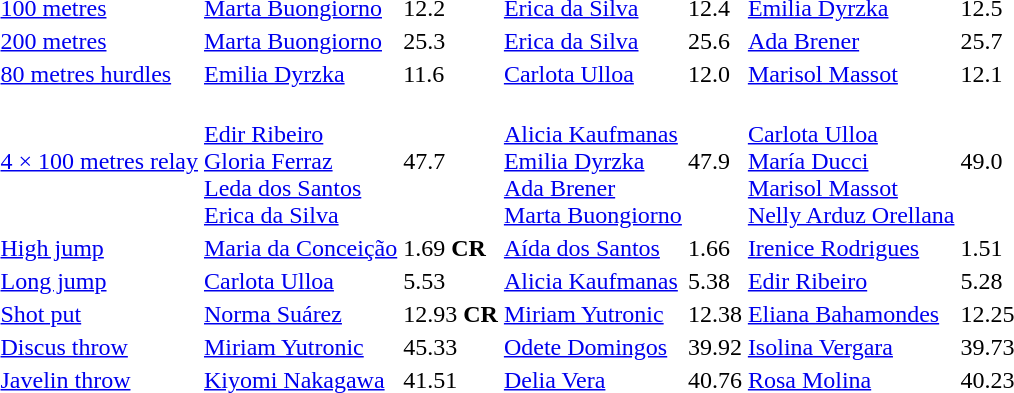<table>
<tr>
<td><a href='#'>100 metres</a></td>
<td><a href='#'>Marta Buongiorno</a><br> </td>
<td>12.2</td>
<td><a href='#'>Erica da Silva</a><br> </td>
<td>12.4</td>
<td><a href='#'>Emilia Dyrzka</a><br> </td>
<td>12.5</td>
</tr>
<tr>
<td><a href='#'>200 metres</a></td>
<td><a href='#'>Marta Buongiorno</a><br> </td>
<td>25.3</td>
<td><a href='#'>Erica da Silva</a><br> </td>
<td>25.6</td>
<td><a href='#'>Ada Brener</a><br> </td>
<td>25.7</td>
</tr>
<tr>
<td><a href='#'>80 metres hurdles</a></td>
<td><a href='#'>Emilia Dyrzka</a><br> </td>
<td>11.6</td>
<td><a href='#'>Carlota Ulloa</a><br> </td>
<td>12.0</td>
<td><a href='#'>Marisol Massot</a><br> </td>
<td>12.1</td>
</tr>
<tr>
<td><a href='#'>4 × 100 metres relay</a></td>
<td><br><a href='#'>Edir Ribeiro</a><br><a href='#'>Gloria Ferraz</a><br><a href='#'>Leda dos Santos</a><br><a href='#'>Erica da Silva</a></td>
<td>47.7</td>
<td><br><a href='#'>Alicia Kaufmanas</a><br><a href='#'>Emilia Dyrzka</a><br><a href='#'>Ada Brener</a><br><a href='#'>Marta Buongiorno</a></td>
<td>47.9</td>
<td><br><a href='#'>Carlota Ulloa</a><br><a href='#'>María Ducci</a><br><a href='#'>Marisol Massot</a><br><a href='#'>Nelly Arduz Orellana</a></td>
<td>49.0</td>
</tr>
<tr>
<td><a href='#'>High jump</a></td>
<td><a href='#'>Maria da Conceição</a><br> </td>
<td>1.69 <strong>CR</strong></td>
<td><a href='#'>Aída dos Santos</a><br> </td>
<td>1.66</td>
<td><a href='#'>Irenice Rodrigues</a><br> </td>
<td>1.51</td>
</tr>
<tr>
<td><a href='#'>Long jump</a></td>
<td><a href='#'>Carlota Ulloa</a><br> </td>
<td>5.53</td>
<td><a href='#'>Alicia Kaufmanas</a><br> </td>
<td>5.38</td>
<td><a href='#'>Edir Ribeiro</a><br> </td>
<td>5.28</td>
</tr>
<tr>
<td><a href='#'>Shot put</a></td>
<td><a href='#'>Norma Suárez</a><br> </td>
<td>12.93 <strong>CR</strong></td>
<td><a href='#'>Miriam Yutronic</a><br> </td>
<td>12.38</td>
<td><a href='#'>Eliana Bahamondes</a><br> </td>
<td>12.25</td>
</tr>
<tr>
<td><a href='#'>Discus throw</a></td>
<td><a href='#'>Miriam Yutronic</a><br> </td>
<td>45.33</td>
<td><a href='#'>Odete Domingos</a><br> </td>
<td>39.92</td>
<td><a href='#'>Isolina Vergara</a><br> </td>
<td>39.73</td>
</tr>
<tr>
<td><a href='#'>Javelin throw</a></td>
<td><a href='#'>Kiyomi Nakagawa</a><br> </td>
<td>41.51</td>
<td><a href='#'>Delia Vera</a><br> </td>
<td>40.76</td>
<td><a href='#'>Rosa Molina</a><br> </td>
<td>40.23</td>
</tr>
</table>
